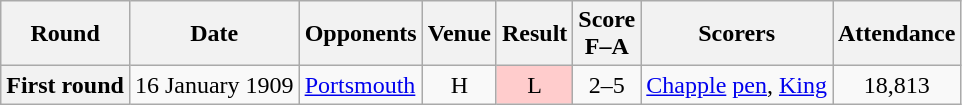<table class="wikitable plainrowheaders" style="text-align:center">
<tr>
<th scope="col">Round</th>
<th scope="col">Date</th>
<th scope="col">Opponents</th>
<th scope="col">Venue</th>
<th scope="col">Result</th>
<th scope="col">Score<br>F–A</th>
<th scope="col">Scorers</th>
<th scope="col">Attendance</th>
</tr>
<tr>
<th scope="row">First round</th>
<td align="left">16 January 1909</td>
<td align="left"><a href='#'>Portsmouth</a></td>
<td>H</td>
<td style=background:#fcc>L</td>
<td>2–5</td>
<td align="left"><a href='#'>Chapple</a> <a href='#'>pen</a>, <a href='#'>King</a></td>
<td>18,813</td>
</tr>
</table>
